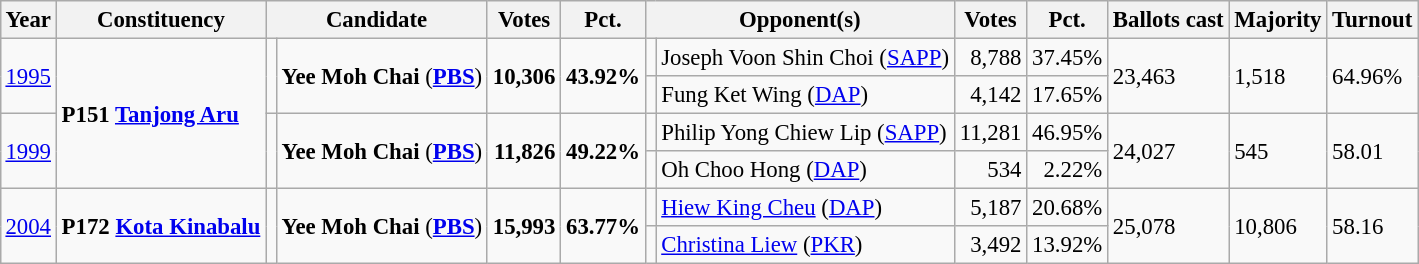<table class="wikitable" style="margin:0.5em ; font-size:95%">
<tr>
<th>Year</th>
<th>Constituency</th>
<th colspan="2">Candidate</th>
<th>Votes</th>
<th>Pct.</th>
<th colspan="2">Opponent(s)</th>
<th>Votes</th>
<th>Pct.</th>
<th>Ballots cast</th>
<th>Majority</th>
<th>Turnout</th>
</tr>
<tr>
<td rowspan="2"><a href='#'>1995</a></td>
<td rowspan="4"><strong>P151 <a href='#'>Tanjong Aru</a></strong></td>
<td rowspan="2" bgcolor= ></td>
<td rowspan="2"><strong>Yee Moh Chai</strong> (<a href='#'><strong>PBS</strong></a>)</td>
<td rowspan="2" align=right><strong>10,306</strong></td>
<td rowspan="2"><strong>43.92%</strong></td>
<td></td>
<td>Joseph Voon Shin Choi (<a href='#'>SAPP</a>)</td>
<td align=right>8,788</td>
<td>37.45%</td>
<td rowspan="2">23,463</td>
<td rowspan="2">1,518</td>
<td rowspan="2">64.96%</td>
</tr>
<tr>
<td></td>
<td>Fung Ket Wing (<a href='#'>DAP</a>)</td>
<td align=right>4,142</td>
<td>17.65%</td>
</tr>
<tr>
<td rowspan="2"><a href='#'>1999</a></td>
<td rowspan="2" bgcolor= ></td>
<td rowspan="2"><strong>Yee Moh Chai</strong> (<a href='#'><strong>PBS</strong></a>)</td>
<td rowspan="2" align=right><strong>11,826</strong></td>
<td rowspan="2"><strong>49.22%</strong></td>
<td></td>
<td>Philip Yong Chiew Lip (<a href='#'>SAPP</a>)</td>
<td align=right>11,281</td>
<td>46.95%</td>
<td rowspan="2">24,027</td>
<td rowspan="2">545</td>
<td rowspan="2">58.01</td>
</tr>
<tr>
<td></td>
<td>Oh Choo Hong (<a href='#'>DAP</a>)</td>
<td align=right>534</td>
<td align=right>2.22%</td>
</tr>
<tr>
<td rowspan="2"><a href='#'>2004</a></td>
<td rowspan="2"><strong>P172 <a href='#'>Kota Kinabalu</a></strong></td>
<td rowspan="2" ></td>
<td rowspan="2"><strong>Yee Moh Chai</strong> (<a href='#'><strong>PBS</strong></a>)</td>
<td rowspan="2" align=right><strong>15,993</strong></td>
<td rowspan="2"><strong>63.77%</strong></td>
<td></td>
<td><a href='#'>Hiew King Cheu</a> (<a href='#'>DAP</a>)</td>
<td align=right>5,187</td>
<td>20.68%</td>
<td rowspan="2">25,078</td>
<td rowspan="2">10,806</td>
<td rowspan="2">58.16</td>
</tr>
<tr>
<td></td>
<td><a href='#'>Christina Liew</a> (<a href='#'>PKR</a>)</td>
<td align=right>3,492</td>
<td>13.92%</td>
</tr>
</table>
